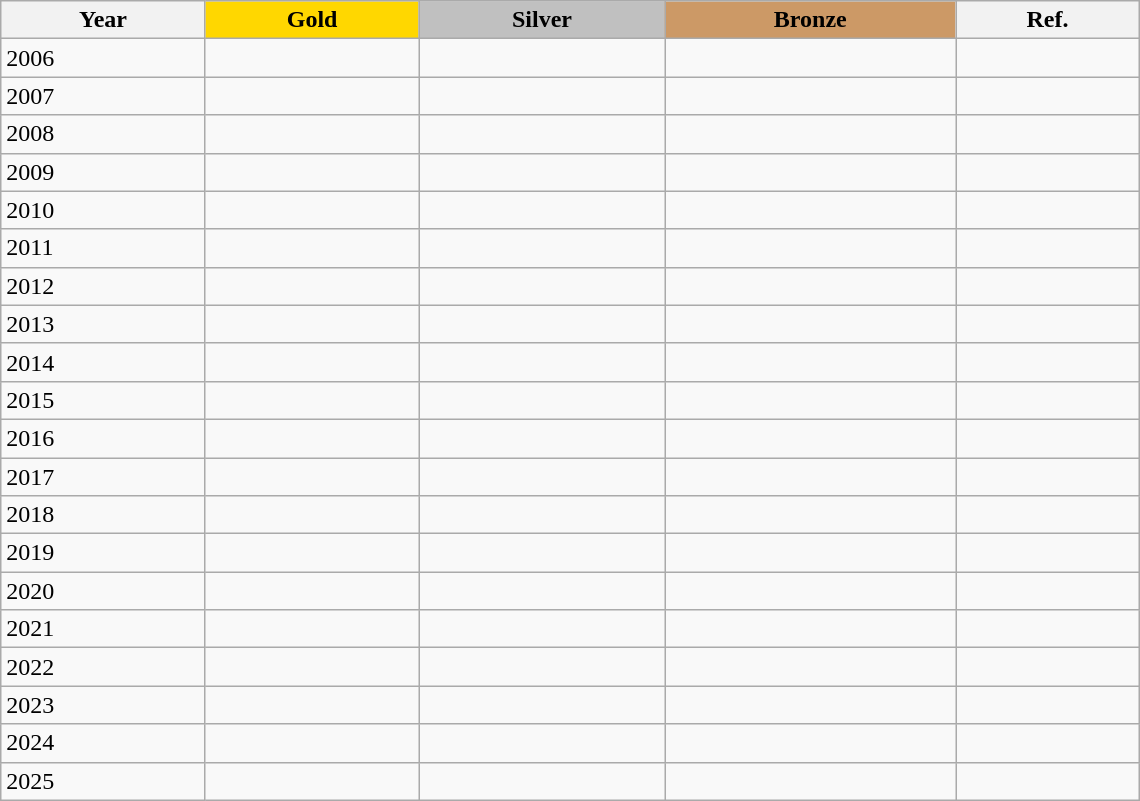<table class="wikitable sortable" style="width: 760px;">
<tr>
<th scope=col>Year</th>
<th scope=col style="background-color:Gold">Gold</th>
<th scope=col style="background-color:Silver">Silver</th>
<th scope=col style="background-color:#cc9966">Bronze</th>
<th class=unsortable>Ref.</th>
</tr>
<tr>
<td>2006</td>
<td></td>
<td></td>
<td></td>
<td></td>
</tr>
<tr>
<td>2007</td>
<td></td>
<td></td>
<td></td>
<td></td>
</tr>
<tr>
<td>2008</td>
<td></td>
<td></td>
<td></td>
<td></td>
</tr>
<tr>
<td>2009</td>
<td></td>
<td></td>
<td></td>
<td></td>
</tr>
<tr>
<td>2010</td>
<td></td>
<td></td>
<td></td>
<td></td>
</tr>
<tr>
<td>2011</td>
<td></td>
<td></td>
<td></td>
<td></td>
</tr>
<tr>
<td>2012</td>
<td></td>
<td></td>
<td></td>
<td></td>
</tr>
<tr>
<td>2013</td>
<td></td>
<td></td>
<td></td>
<td></td>
</tr>
<tr>
<td>2014</td>
<td></td>
<td></td>
<td></td>
<td></td>
</tr>
<tr>
<td>2015</td>
<td></td>
<td></td>
<td></td>
<td></td>
</tr>
<tr>
<td>2016</td>
<td></td>
<td></td>
<td></td>
<td></td>
</tr>
<tr>
<td>2017</td>
<td></td>
<td></td>
<td></td>
<td></td>
</tr>
<tr>
<td>2018</td>
<td></td>
<td></td>
<td></td>
<td></td>
</tr>
<tr>
<td>2019</td>
<td></td>
<td></td>
<td></td>
<td></td>
</tr>
<tr>
<td>2020</td>
<td></td>
<td></td>
<td></td>
<td></td>
</tr>
<tr>
<td>2021</td>
<td></td>
<td></td>
<td></td>
<td></td>
</tr>
<tr>
<td>2022</td>
<td></td>
<td></td>
<td></td>
<td></td>
</tr>
<tr>
<td>2023</td>
<td></td>
<td></td>
<td></td>
<td></td>
</tr>
<tr>
<td>2024</td>
<td></td>
<td></td>
<td></td>
<td></td>
</tr>
<tr>
<td>2025</td>
<td></td>
<td></td>
<td></td>
<td></td>
</tr>
</table>
